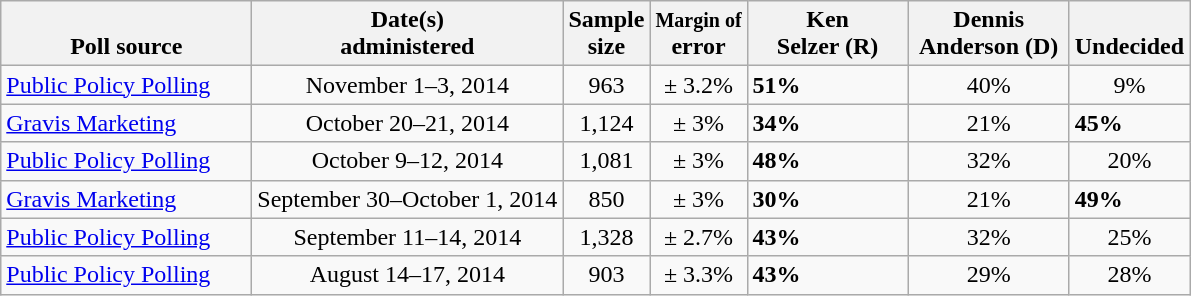<table class="wikitable">
<tr valign= bottom>
<th style="width:160px;">Poll source</th>
<th style="width:200px;">Date(s)<br>administered</th>
<th class=small>Sample<br>size</th>
<th><small>Margin of</small><br>error</th>
<th style="width:100px;">Ken<br>Selzer (R)</th>
<th style="width:100px;">Dennis<br>Anderson (D)</th>
<th style="width:40px;">Undecided</th>
</tr>
<tr>
<td><a href='#'>Public Policy Polling</a></td>
<td align=center>November 1–3, 2014</td>
<td align=center>963</td>
<td align=center>± 3.2%</td>
<td><strong>51%</strong></td>
<td align=center>40%</td>
<td align=center>9%</td>
</tr>
<tr>
<td><a href='#'>Gravis Marketing</a></td>
<td align=center>October 20–21, 2014</td>
<td align=center>1,124</td>
<td align=center>± 3%</td>
<td><strong>34%</strong></td>
<td align=center>21%</td>
<td><strong>45%</strong></td>
</tr>
<tr>
<td><a href='#'>Public Policy Polling</a></td>
<td align=center>October 9–12, 2014</td>
<td align=center>1,081</td>
<td align=center>± 3%</td>
<td><strong>48%</strong></td>
<td align=center>32%</td>
<td align=center>20%</td>
</tr>
<tr>
<td><a href='#'>Gravis Marketing</a></td>
<td align=center>September 30–October 1, 2014</td>
<td align=center>850</td>
<td align=center>± 3%</td>
<td><strong>30%</strong></td>
<td align=center>21%</td>
<td><strong>49%</strong></td>
</tr>
<tr>
<td><a href='#'>Public Policy Polling</a></td>
<td align=center>September 11–14, 2014</td>
<td align=center>1,328</td>
<td align=center>± 2.7%</td>
<td><strong>43%</strong></td>
<td align=center>32%</td>
<td align=center>25%</td>
</tr>
<tr>
<td><a href='#'>Public Policy Polling</a></td>
<td align=center>August 14–17, 2014</td>
<td align=center>903</td>
<td align=center>± 3.3%</td>
<td><strong>43%</strong></td>
<td align=center>29%</td>
<td align=center>28%</td>
</tr>
</table>
